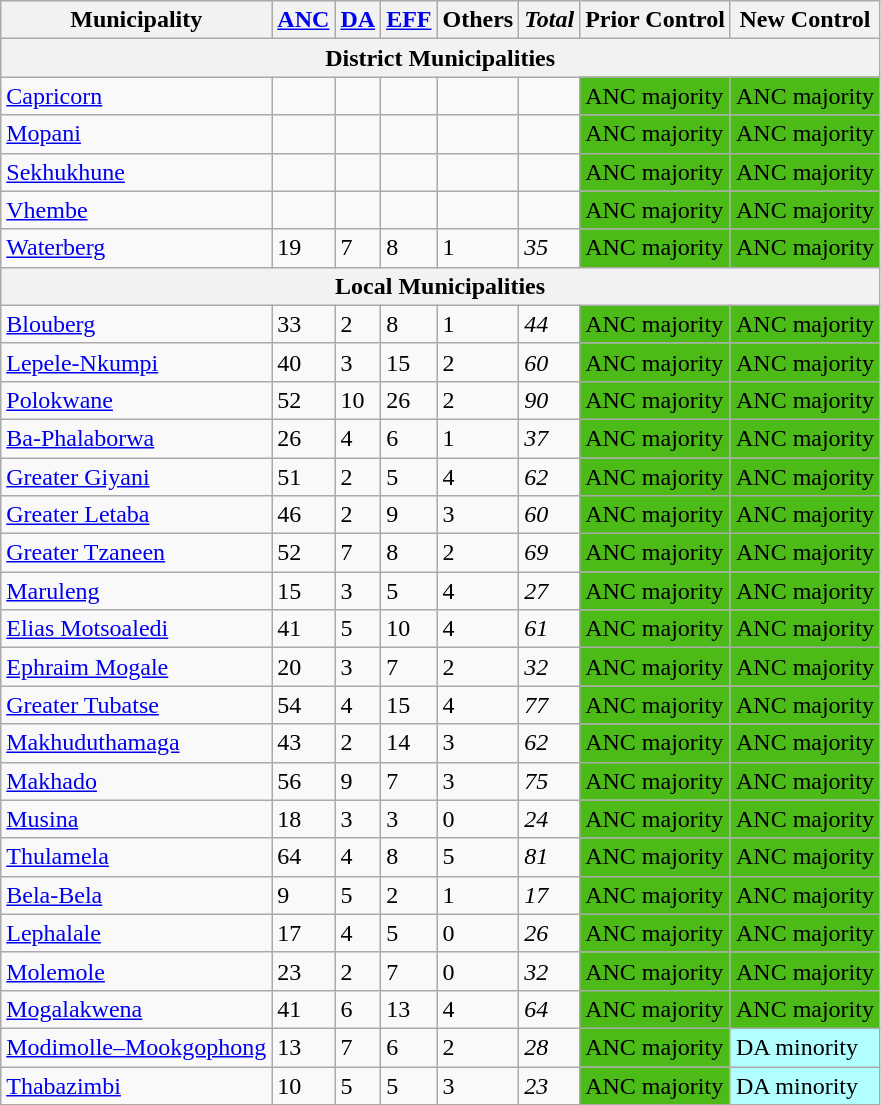<table class="wikitable">
<tr>
<th>Municipality</th>
<th><a href='#'>ANC</a></th>
<th><a href='#'>DA</a></th>
<th><a href='#'>EFF</a></th>
<th>Others</th>
<th><em>Total</em></th>
<th>Prior Control</th>
<th>New Control</th>
</tr>
<tr>
<th colspan="8">District Municipalities</th>
</tr>
<tr>
<td><a href='#'>Capricorn</a></td>
<td></td>
<td></td>
<td></td>
<td></td>
<td></td>
<td style="background:#4CBB17">ANC majority</td>
<td style="background:#4CBB17">ANC majority</td>
</tr>
<tr>
<td><a href='#'>Mopani</a></td>
<td></td>
<td></td>
<td></td>
<td></td>
<td></td>
<td style="background:#4CBB17">ANC majority</td>
<td style="background:#4CBB17">ANC majority</td>
</tr>
<tr>
<td><a href='#'>Sekhukhune</a></td>
<td></td>
<td></td>
<td></td>
<td></td>
<td></td>
<td style="background:#4CBB17">ANC majority</td>
<td style="background:#4CBB17">ANC majority</td>
</tr>
<tr>
<td><a href='#'>Vhembe</a></td>
<td></td>
<td></td>
<td></td>
<td></td>
<td></td>
<td style="background:#4CBB17">ANC majority</td>
<td style="background:#4CBB17">ANC majority</td>
</tr>
<tr>
<td><a href='#'>Waterberg</a></td>
<td>19</td>
<td>7</td>
<td>8</td>
<td>1</td>
<td><em>35</em></td>
<td style="background:#4CBB17">ANC majority</td>
<td style="background:#4CBB17">ANC majority</td>
</tr>
<tr>
<th colspan="8">Local Municipalities</th>
</tr>
<tr>
<td><a href='#'>Blouberg</a></td>
<td>33</td>
<td>2</td>
<td>8</td>
<td>1</td>
<td><em>44</em></td>
<td style="background:#4CBB17">ANC majority</td>
<td style="background:#4CBB17">ANC majority</td>
</tr>
<tr>
<td><a href='#'>Lepele-Nkumpi</a></td>
<td>40</td>
<td>3</td>
<td>15</td>
<td>2</td>
<td><em>60</em></td>
<td style="background:#4CBB17">ANC majority</td>
<td style="background:#4CBB17">ANC majority</td>
</tr>
<tr>
<td><a href='#'>Polokwane</a></td>
<td>52</td>
<td>10</td>
<td>26</td>
<td>2</td>
<td><em>90</em></td>
<td style="background:#4CBB17">ANC majority</td>
<td style="background:#4CBB17">ANC majority</td>
</tr>
<tr>
<td><a href='#'>Ba-Phalaborwa</a></td>
<td>26</td>
<td>4</td>
<td>6</td>
<td>1</td>
<td><em>37</em></td>
<td style="background:#4CBB17">ANC majority</td>
<td style="background:#4CBB17">ANC majority</td>
</tr>
<tr>
<td><a href='#'>Greater Giyani</a></td>
<td>51</td>
<td>2</td>
<td>5</td>
<td>4</td>
<td><em>62</em></td>
<td style="background:#4CBB17">ANC majority</td>
<td style="background:#4CBB17">ANC majority</td>
</tr>
<tr>
<td><a href='#'>Greater Letaba</a></td>
<td>46</td>
<td>2</td>
<td>9</td>
<td>3</td>
<td><em>60</em></td>
<td style="background:#4CBB17">ANC majority</td>
<td style="background:#4CBB17">ANC majority</td>
</tr>
<tr>
<td><a href='#'>Greater Tzaneen</a></td>
<td>52</td>
<td>7</td>
<td>8</td>
<td>2</td>
<td><em>69</em></td>
<td style="background:#4CBB17">ANC majority</td>
<td style="background:#4CBB17">ANC majority</td>
</tr>
<tr>
<td><a href='#'>Maruleng</a></td>
<td>15</td>
<td>3</td>
<td>5</td>
<td>4</td>
<td><em>27</em></td>
<td style="background:#4CBB17">ANC majority</td>
<td style="background:#4CBB17">ANC majority</td>
</tr>
<tr>
<td><a href='#'>Elias Motsoaledi</a></td>
<td>41</td>
<td>5</td>
<td>10</td>
<td>4</td>
<td><em>61</em></td>
<td style="background:#4CBB17">ANC majority</td>
<td style="background:#4CBB17">ANC majority</td>
</tr>
<tr>
<td><a href='#'>Ephraim Mogale</a></td>
<td>20</td>
<td>3</td>
<td>7</td>
<td>2</td>
<td><em>32</em></td>
<td style="background:#4CBB17">ANC majority</td>
<td style="background:#4CBB17">ANC majority</td>
</tr>
<tr>
<td><a href='#'>Greater Tubatse</a></td>
<td>54</td>
<td>4</td>
<td>15</td>
<td>4</td>
<td><em>77</em></td>
<td style="background:#4CBB17">ANC majority</td>
<td style="background:#4CBB17">ANC majority</td>
</tr>
<tr>
<td><a href='#'>Makhuduthamaga</a></td>
<td>43</td>
<td>2</td>
<td>14</td>
<td>3</td>
<td><em>62</em></td>
<td style="background:#4CBB17">ANC majority</td>
<td style="background:#4CBB17">ANC majority</td>
</tr>
<tr>
<td><a href='#'>Makhado</a></td>
<td>56</td>
<td>9</td>
<td>7</td>
<td>3</td>
<td><em>75</em></td>
<td style="background:#4CBB17">ANC majority</td>
<td style="background:#4CBB17">ANC majority</td>
</tr>
<tr>
<td><a href='#'>Musina</a></td>
<td>18</td>
<td>3</td>
<td>3</td>
<td>0</td>
<td><em>24</em></td>
<td style="background:#4CBB17">ANC majority</td>
<td style="background:#4CBB17">ANC majority</td>
</tr>
<tr>
<td><a href='#'>Thulamela</a></td>
<td>64</td>
<td>4</td>
<td>8</td>
<td>5</td>
<td><em>81</em></td>
<td style="background:#4CBB17">ANC majority</td>
<td style="background:#4CBB17">ANC majority</td>
</tr>
<tr>
<td><a href='#'>Bela-Bela</a></td>
<td>9</td>
<td>5</td>
<td>2</td>
<td>1</td>
<td><em>17</em></td>
<td style="background:#4CBB17">ANC majority</td>
<td style="background:#4CBB17">ANC majority</td>
</tr>
<tr>
<td><a href='#'>Lephalale</a></td>
<td>17</td>
<td>4</td>
<td>5</td>
<td>0</td>
<td><em>26</em></td>
<td style="background:#4CBB17">ANC majority</td>
<td style="background:#4CBB17">ANC majority</td>
</tr>
<tr>
<td><a href='#'>Molemole</a></td>
<td>23</td>
<td>2</td>
<td>7</td>
<td>0</td>
<td><em>32</em></td>
<td style="background:#4CBB17">ANC majority</td>
<td style="background:#4CBB17">ANC majority</td>
</tr>
<tr>
<td><a href='#'>Mogalakwena</a></td>
<td>41</td>
<td>6</td>
<td>13</td>
<td>4</td>
<td><em>64</em></td>
<td style="background:#4CBB17">ANC majority</td>
<td style="background:#4CBB17">ANC majority</td>
</tr>
<tr>
<td><a href='#'>Modimolle–Mookgophong</a></td>
<td>13</td>
<td>7</td>
<td>6</td>
<td>2</td>
<td><em>28</em></td>
<td style="background:#4CBB17">ANC majority</td>
<td style="background:#B2FFFF">DA minority  </td>
</tr>
<tr>
<td><a href='#'>Thabazimbi</a></td>
<td>10</td>
<td>5</td>
<td>5</td>
<td>3</td>
<td><em>23</em></td>
<td style="background:#4CBB17">ANC majority</td>
<td style="background:#B2FFFF">DA minority </td>
</tr>
</table>
